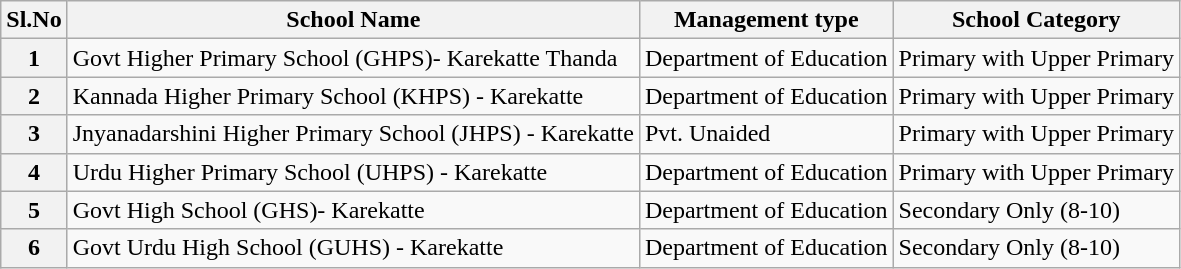<table class="wikitable">
<tr>
<th>Sl.No</th>
<th>School Name</th>
<th>Management type</th>
<th>School Category</th>
</tr>
<tr>
<th>1</th>
<td>Govt Higher Primary School (GHPS)- Karekatte Thanda</td>
<td>Department of Education</td>
<td>Primary with Upper Primary</td>
</tr>
<tr>
<th>2</th>
<td>Kannada Higher Primary School (KHPS) - Karekatte</td>
<td>Department of Education</td>
<td>Primary with Upper Primary</td>
</tr>
<tr>
<th>3</th>
<td>Jnyanadarshini Higher Primary School (JHPS) - Karekatte</td>
<td>Pvt. Unaided</td>
<td>Primary with Upper Primary</td>
</tr>
<tr>
<th>4</th>
<td>Urdu Higher Primary School (UHPS) - Karekatte</td>
<td>Department of Education</td>
<td>Primary with Upper Primary</td>
</tr>
<tr>
<th>5</th>
<td>Govt High School (GHS)- Karekatte</td>
<td>Department of Education</td>
<td>Secondary Only (8-10)</td>
</tr>
<tr>
<th>6</th>
<td>Govt Urdu High School (GUHS) - Karekatte</td>
<td>Department of Education</td>
<td>Secondary Only (8-10)</td>
</tr>
</table>
